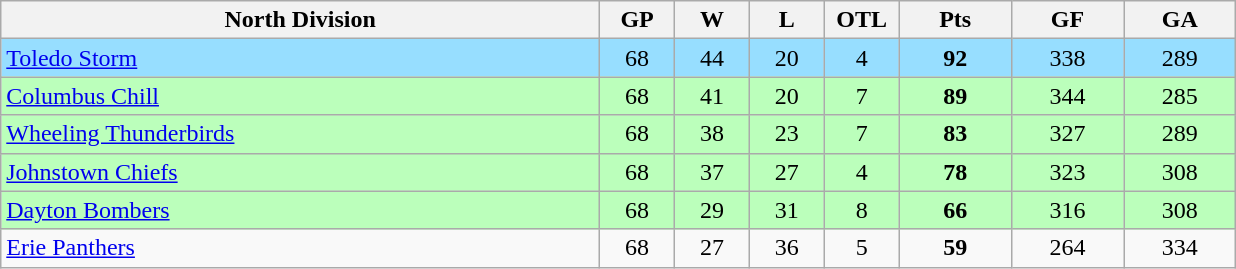<table class="wikitable" style="text-align:center">
<tr>
<th bgcolor="#DDDDFF" width="40%">North Division</th>
<th bgcolor="#DDDDFF" width="5%">GP</th>
<th bgcolor="#DDDDFF" width="5%">W</th>
<th bgcolor="#DDDDFF" width="5%">L</th>
<th bgcolor="#DDDDFF" width="5%">OTL</th>
<th bgcolor="#DDDDFF" width="7.5%">Pts</th>
<th bgcolor="#DDDDFF" width="7.5%">GF</th>
<th bgcolor="#DDDDFF" width="7.5%">GA</th>
</tr>
<tr bgcolor="#97DEFF">
<td align=left><a href='#'>Toledo Storm</a></td>
<td>68</td>
<td>44</td>
<td>20</td>
<td>4</td>
<td><strong>92</strong></td>
<td>338</td>
<td>289</td>
</tr>
<tr bgcolor="#bbffbb">
<td align=left><a href='#'>Columbus Chill</a></td>
<td>68</td>
<td>41</td>
<td>20</td>
<td>7</td>
<td><strong>89</strong></td>
<td>344</td>
<td>285</td>
</tr>
<tr bgcolor="#bbffbb">
<td align=left><a href='#'>Wheeling Thunderbirds</a></td>
<td>68</td>
<td>38</td>
<td>23</td>
<td>7</td>
<td><strong>83</strong></td>
<td>327</td>
<td>289</td>
</tr>
<tr bgcolor="#bbffbb">
<td align=left><a href='#'>Johnstown Chiefs</a></td>
<td>68</td>
<td>37</td>
<td>27</td>
<td>4</td>
<td><strong>78</strong></td>
<td>323</td>
<td>308</td>
</tr>
<tr bgcolor="#bbffbb">
<td align=left><a href='#'>Dayton Bombers</a></td>
<td>68</td>
<td>29</td>
<td>31</td>
<td>8</td>
<td><strong>66</strong></td>
<td>316</td>
<td>308</td>
</tr>
<tr>
<td align=left><a href='#'>Erie Panthers</a></td>
<td>68</td>
<td>27</td>
<td>36</td>
<td>5</td>
<td><strong>59</strong></td>
<td>264</td>
<td>334</td>
</tr>
</table>
